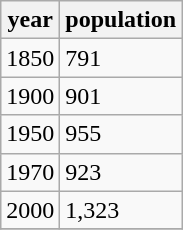<table class="wikitable">
<tr>
<th>year</th>
<th>population</th>
</tr>
<tr>
<td>1850</td>
<td>791</td>
</tr>
<tr>
<td>1900</td>
<td>901</td>
</tr>
<tr>
<td>1950</td>
<td>955</td>
</tr>
<tr>
<td>1970</td>
<td>923</td>
</tr>
<tr>
<td>2000</td>
<td>1,323</td>
</tr>
<tr>
</tr>
</table>
